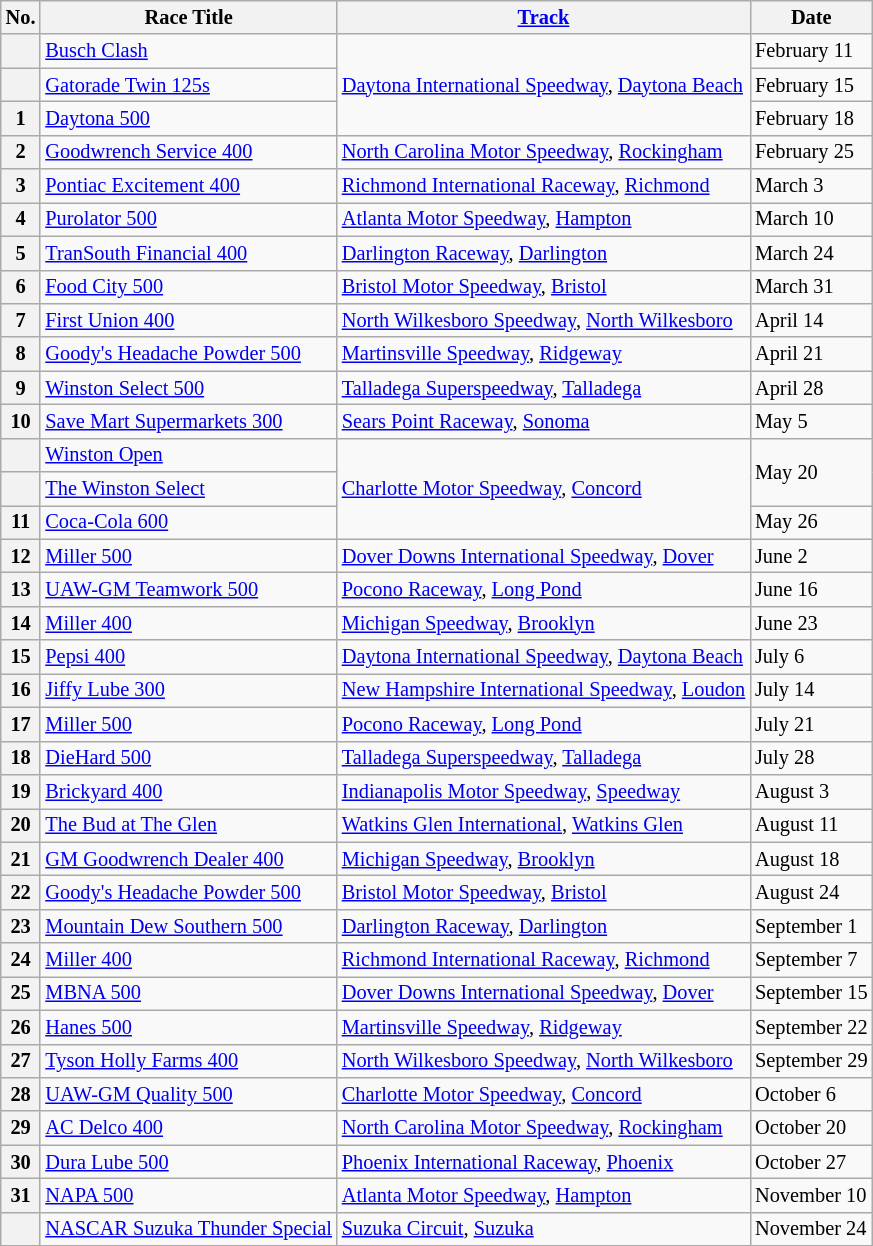<table class="wikitable" style="font-size:85%;">
<tr>
<th>No.</th>
<th>Race Title</th>
<th><a href='#'>Track</a></th>
<th>Date</th>
</tr>
<tr>
<th></th>
<td><a href='#'>Busch Clash</a></td>
<td rowspan=3><a href='#'>Daytona International Speedway</a>, <a href='#'>Daytona Beach</a></td>
<td>February 11</td>
</tr>
<tr>
<th></th>
<td><a href='#'>Gatorade Twin 125s</a></td>
<td>February 15</td>
</tr>
<tr>
<th>1</th>
<td><a href='#'>Daytona 500</a></td>
<td>February 18</td>
</tr>
<tr>
<th>2</th>
<td><a href='#'>Goodwrench Service 400</a></td>
<td><a href='#'>North Carolina Motor Speedway</a>, <a href='#'>Rockingham</a></td>
<td>February 25</td>
</tr>
<tr>
<th>3</th>
<td><a href='#'>Pontiac Excitement 400</a></td>
<td><a href='#'>Richmond International Raceway</a>, <a href='#'>Richmond</a></td>
<td>March 3</td>
</tr>
<tr>
<th>4</th>
<td><a href='#'>Purolator 500</a></td>
<td><a href='#'>Atlanta Motor Speedway</a>, <a href='#'>Hampton</a></td>
<td>March 10</td>
</tr>
<tr>
<th>5</th>
<td><a href='#'>TranSouth Financial 400</a></td>
<td><a href='#'>Darlington Raceway</a>, <a href='#'>Darlington</a></td>
<td>March 24</td>
</tr>
<tr>
<th>6</th>
<td><a href='#'>Food City 500</a></td>
<td><a href='#'>Bristol Motor Speedway</a>, <a href='#'>Bristol</a></td>
<td>March 31</td>
</tr>
<tr>
<th>7</th>
<td><a href='#'>First Union 400</a></td>
<td><a href='#'>North Wilkesboro Speedway</a>, <a href='#'>North Wilkesboro</a></td>
<td>April 14</td>
</tr>
<tr>
<th>8</th>
<td><a href='#'>Goody's Headache Powder 500</a></td>
<td><a href='#'>Martinsville Speedway</a>, <a href='#'>Ridgeway</a></td>
<td>April 21</td>
</tr>
<tr>
<th>9</th>
<td><a href='#'>Winston Select 500</a></td>
<td><a href='#'>Talladega Superspeedway</a>, <a href='#'>Talladega</a></td>
<td>April 28</td>
</tr>
<tr>
<th>10</th>
<td><a href='#'>Save Mart Supermarkets 300</a></td>
<td><a href='#'>Sears Point Raceway</a>, <a href='#'>Sonoma</a></td>
<td>May 5</td>
</tr>
<tr>
<th></th>
<td><a href='#'>Winston Open</a></td>
<td rowspan=3><a href='#'>Charlotte Motor Speedway</a>, <a href='#'>Concord</a></td>
<td rowspan=2>May 20</td>
</tr>
<tr>
<th></th>
<td><a href='#'>The Winston Select</a></td>
</tr>
<tr>
<th>11</th>
<td><a href='#'>Coca-Cola 600</a></td>
<td>May 26</td>
</tr>
<tr>
<th>12</th>
<td><a href='#'>Miller 500</a></td>
<td><a href='#'>Dover Downs International Speedway</a>, <a href='#'>Dover</a></td>
<td>June 2</td>
</tr>
<tr>
<th>13</th>
<td><a href='#'>UAW-GM Teamwork 500</a></td>
<td><a href='#'>Pocono Raceway</a>, <a href='#'>Long Pond</a></td>
<td>June 16</td>
</tr>
<tr>
<th>14</th>
<td><a href='#'>Miller 400</a></td>
<td><a href='#'>Michigan Speedway</a>, <a href='#'>Brooklyn</a></td>
<td>June 23</td>
</tr>
<tr>
<th>15</th>
<td><a href='#'>Pepsi 400</a></td>
<td><a href='#'>Daytona International Speedway</a>, <a href='#'>Daytona Beach</a></td>
<td>July 6</td>
</tr>
<tr>
<th>16</th>
<td><a href='#'>Jiffy Lube 300</a></td>
<td><a href='#'>New Hampshire International Speedway</a>, <a href='#'>Loudon</a></td>
<td>July 14</td>
</tr>
<tr>
<th>17</th>
<td><a href='#'>Miller 500</a></td>
<td><a href='#'>Pocono Raceway</a>, <a href='#'>Long Pond</a></td>
<td>July 21</td>
</tr>
<tr>
<th>18</th>
<td><a href='#'>DieHard 500</a></td>
<td><a href='#'>Talladega Superspeedway</a>, <a href='#'>Talladega</a></td>
<td>July 28</td>
</tr>
<tr>
<th>19</th>
<td><a href='#'>Brickyard 400</a></td>
<td><a href='#'>Indianapolis Motor Speedway</a>, <a href='#'>Speedway</a></td>
<td>August 3</td>
</tr>
<tr>
<th>20</th>
<td><a href='#'>The Bud at The Glen</a></td>
<td><a href='#'>Watkins Glen International</a>, <a href='#'>Watkins Glen</a></td>
<td>August 11</td>
</tr>
<tr>
<th>21</th>
<td><a href='#'>GM Goodwrench Dealer 400</a></td>
<td><a href='#'>Michigan Speedway</a>, <a href='#'>Brooklyn</a></td>
<td>August 18</td>
</tr>
<tr>
<th>22</th>
<td><a href='#'>Goody's Headache Powder 500</a></td>
<td><a href='#'>Bristol Motor Speedway</a>, <a href='#'>Bristol</a></td>
<td>August 24</td>
</tr>
<tr>
<th>23</th>
<td><a href='#'>Mountain Dew Southern 500</a></td>
<td><a href='#'>Darlington Raceway</a>, <a href='#'>Darlington</a></td>
<td>September 1</td>
</tr>
<tr>
<th>24</th>
<td><a href='#'>Miller 400</a></td>
<td><a href='#'>Richmond International Raceway</a>, <a href='#'>Richmond</a></td>
<td>September 7</td>
</tr>
<tr>
<th>25</th>
<td><a href='#'>MBNA 500</a></td>
<td><a href='#'>Dover Downs International Speedway</a>, <a href='#'>Dover</a></td>
<td>September 15</td>
</tr>
<tr>
<th>26</th>
<td><a href='#'>Hanes 500</a></td>
<td><a href='#'>Martinsville Speedway</a>, <a href='#'>Ridgeway</a></td>
<td>September 22</td>
</tr>
<tr>
<th>27</th>
<td><a href='#'>Tyson Holly Farms 400</a></td>
<td><a href='#'>North Wilkesboro Speedway</a>, <a href='#'>North Wilkesboro</a></td>
<td>September 29</td>
</tr>
<tr>
<th>28</th>
<td><a href='#'>UAW-GM Quality 500</a></td>
<td><a href='#'>Charlotte Motor Speedway</a>, <a href='#'>Concord</a></td>
<td>October 6</td>
</tr>
<tr>
<th>29</th>
<td><a href='#'>AC Delco 400</a></td>
<td><a href='#'>North Carolina Motor Speedway</a>, <a href='#'>Rockingham</a></td>
<td>October 20</td>
</tr>
<tr>
<th>30</th>
<td><a href='#'>Dura Lube 500</a></td>
<td><a href='#'>Phoenix International Raceway</a>, <a href='#'>Phoenix</a></td>
<td>October 27</td>
</tr>
<tr>
<th>31</th>
<td><a href='#'>NAPA 500</a></td>
<td><a href='#'>Atlanta Motor Speedway</a>, <a href='#'>Hampton</a></td>
<td>November 10</td>
</tr>
<tr>
<th></th>
<td><a href='#'>NASCAR Suzuka Thunder Special</a></td>
<td><a href='#'>Suzuka Circuit</a>, <a href='#'>Suzuka</a></td>
<td>November 24</td>
</tr>
</table>
